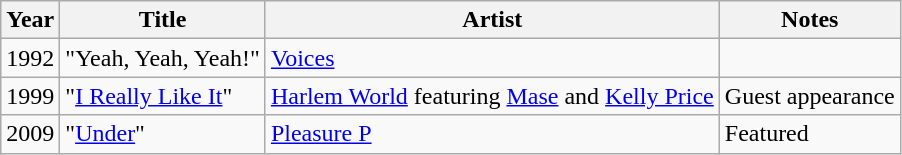<table class="wikitable sortable">
<tr>
<th>Year</th>
<th>Title</th>
<th>Artist</th>
<th class="unsortable">Notes</th>
</tr>
<tr>
<td>1992</td>
<td>"Yeah, Yeah, Yeah!"</td>
<td><a href='#'>Voices</a></td>
<td></td>
</tr>
<tr>
<td>1999</td>
<td>"<a href='#'>I Really Like It</a>"</td>
<td><a href='#'>Harlem World</a> featuring <a href='#'>Mase</a> and <a href='#'>Kelly Price</a></td>
<td>Guest appearance</td>
</tr>
<tr>
<td>2009</td>
<td>"<a href='#'>Under</a>"</td>
<td><a href='#'>Pleasure P</a></td>
<td>Featured</td>
</tr>
</table>
